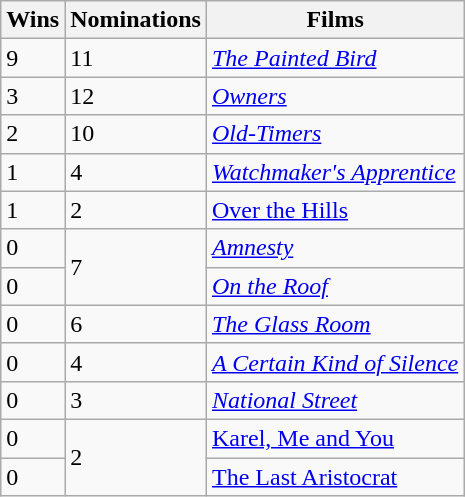<table class="wikitable">
<tr>
<th>Wins</th>
<th>Nominations</th>
<th>Films</th>
</tr>
<tr>
<td>9</td>
<td>11</td>
<td><em><a href='#'>The Painted Bird</a></em></td>
</tr>
<tr>
<td>3</td>
<td>12</td>
<td><em><a href='#'>Owners</a></em></td>
</tr>
<tr>
<td>2</td>
<td>10</td>
<td><em><a href='#'>Old-Timers</a></em></td>
</tr>
<tr>
<td>1</td>
<td>4</td>
<td><em><a href='#'>Watchmaker's Apprentice</a></em></td>
</tr>
<tr>
<td>1</td>
<td>2</td>
<td><a href='#'>Over the Hills</a></td>
</tr>
<tr>
<td>0</td>
<td rowspan="2">7</td>
<td><em><a href='#'>Amnesty</a></em></td>
</tr>
<tr>
<td>0</td>
<td><em><a href='#'>On the Roof</a></em></td>
</tr>
<tr>
<td>0</td>
<td>6</td>
<td><em><a href='#'>The Glass Room</a></em></td>
</tr>
<tr>
<td>0</td>
<td>4</td>
<td><em><a href='#'>A Certain Kind of Silence</a></em></td>
</tr>
<tr>
<td>0</td>
<td>3</td>
<td><em><a href='#'>National Street</a></em></td>
</tr>
<tr>
<td>0</td>
<td rowspan="2">2</td>
<td><a href='#'>Karel, Me and You</a></td>
</tr>
<tr>
<td>0</td>
<td><a href='#'>The Last Aristocrat</a></td>
</tr>
</table>
